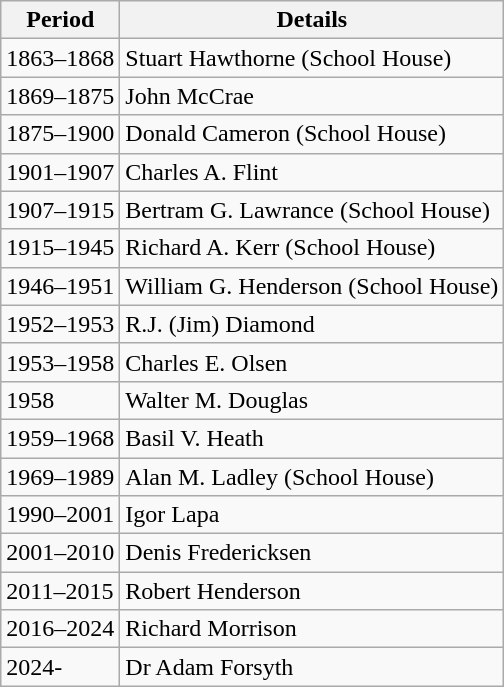<table class="wikitable">
<tr>
<th>Period</th>
<th>Details</th>
</tr>
<tr>
<td>1863–1868</td>
<td>Stuart Hawthorne (School House)</td>
</tr>
<tr>
<td>1869–1875</td>
<td>John McCrae</td>
</tr>
<tr>
<td>1875–1900</td>
<td>Donald Cameron (School House)</td>
</tr>
<tr>
<td>1901–1907</td>
<td>Charles A. Flint</td>
</tr>
<tr>
<td>1907–1915</td>
<td>Bertram G. Lawrance (School House)</td>
</tr>
<tr>
<td>1915–1945</td>
<td>Richard A. Kerr (School House)</td>
</tr>
<tr>
<td>1946–1951</td>
<td>William G. Henderson (School House)</td>
</tr>
<tr>
<td>1952–1953</td>
<td>R.J. (Jim) Diamond</td>
</tr>
<tr>
<td>1953–1958</td>
<td>Charles E. Olsen</td>
</tr>
<tr>
<td>1958</td>
<td>Walter M. Douglas</td>
</tr>
<tr>
<td>1959–1968</td>
<td>Basil V. Heath</td>
</tr>
<tr>
<td>1969–1989</td>
<td>Alan M. Ladley (School House)</td>
</tr>
<tr>
<td>1990–2001</td>
<td>Igor Lapa</td>
</tr>
<tr>
<td>2001–2010</td>
<td>Denis Fredericksen</td>
</tr>
<tr>
<td>2011–2015</td>
<td>Robert Henderson</td>
</tr>
<tr>
<td>2016–2024</td>
<td>Richard Morrison</td>
</tr>
<tr>
<td>2024-</td>
<td>Dr Adam Forsyth</td>
</tr>
</table>
